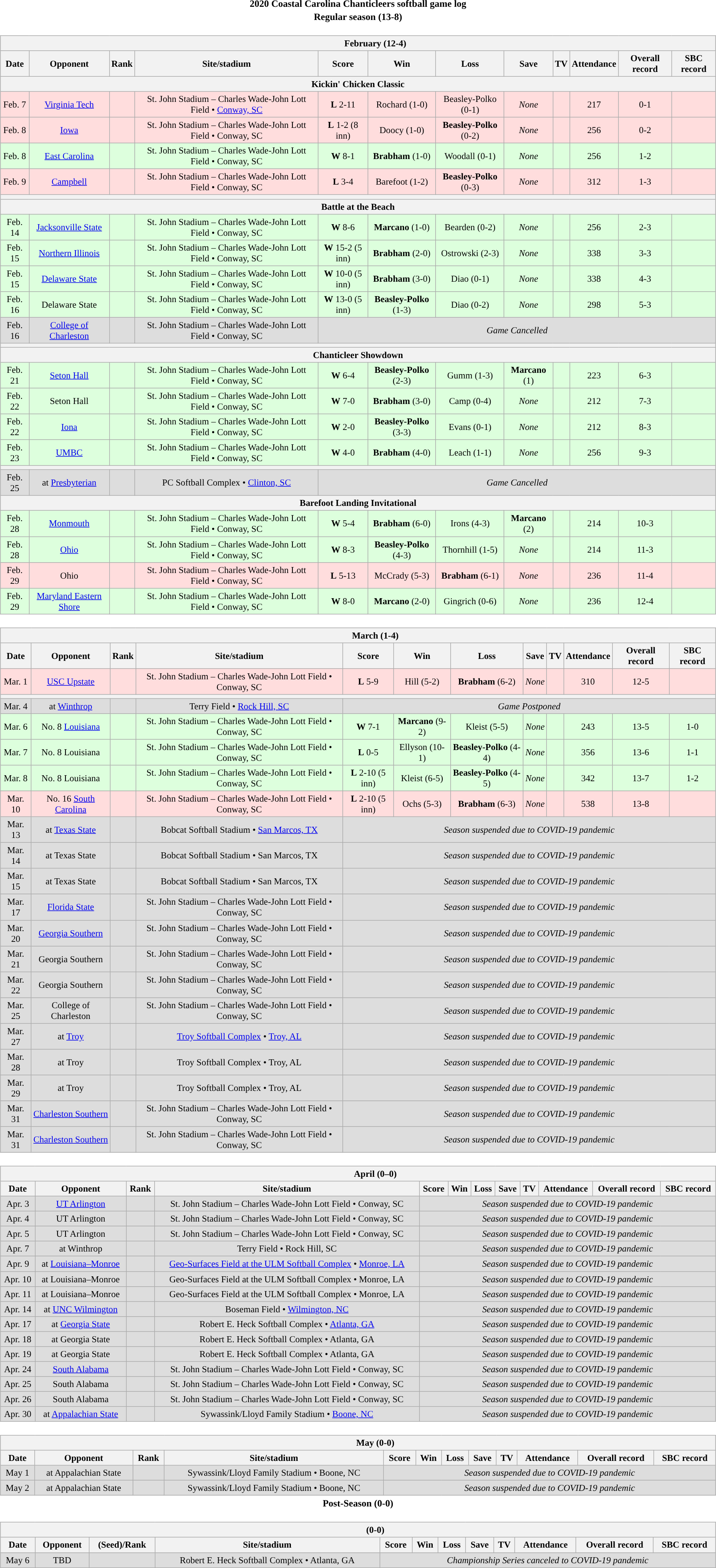<table class="toccolours" width=95% style="clear:both; margin:1.5em auto; text-align:center;">
<tr>
<th colspan=2>2020 Coastal Carolina Chanticleers softball game log</th>
</tr>
<tr>
<th colspan=2>Regular season (13-8)</th>
</tr>
<tr valign="top">
<td><br><table class="wikitable collapsible" style="margin:auto; width:100%; text-align:center; font-size:95%">
<tr>
<th colspan=12 style="padding-left:4em;">February (12-4)</th>
</tr>
<tr>
<th>Date</th>
<th>Opponent</th>
<th>Rank</th>
<th>Site/stadium</th>
<th>Score</th>
<th>Win</th>
<th>Loss</th>
<th>Save</th>
<th>TV</th>
<th>Attendance</th>
<th>Overall record</th>
<th>SBC record</th>
</tr>
<tr>
<th colspan=12>Kickin' Chicken Classic</th>
</tr>
<tr align="center" bgcolor=#ffdddd>
<td>Feb. 7</td>
<td><a href='#'>Virginia Tech</a></td>
<td></td>
<td>St. John Stadium – Charles Wade-John Lott Field • <a href='#'>Conway, SC</a></td>
<td><strong>L</strong> 2-11</td>
<td>Rochard (1-0)</td>
<td>Beasley-Polko (0-1)</td>
<td><em>None</em></td>
<td></td>
<td>217</td>
<td>0-1</td>
<td></td>
</tr>
<tr align="center" bgcolor=#ffdddd>
<td>Feb. 8</td>
<td><a href='#'>Iowa</a></td>
<td></td>
<td>St. John Stadium – Charles Wade-John Lott Field • Conway, SC</td>
<td><strong>L</strong> 1-2 (8 inn)</td>
<td>Doocy (1-0)</td>
<td><strong>Beasley-Polko</strong> (0-2)</td>
<td><em>None</em></td>
<td></td>
<td>256</td>
<td>0-2</td>
<td></td>
</tr>
<tr align="center" bgcolor=#ddffdd>
<td>Feb. 8</td>
<td><a href='#'>East Carolina</a></td>
<td></td>
<td>St. John Stadium – Charles Wade-John Lott Field • Conway, SC</td>
<td><strong>W</strong> 8-1</td>
<td><strong>Brabham</strong> (1-0)</td>
<td>Woodall (0-1)</td>
<td><em>None</em></td>
<td></td>
<td>256</td>
<td>1-2</td>
<td></td>
</tr>
<tr align="center" bgcolor=#ffdddd>
<td>Feb. 9</td>
<td><a href='#'>Campbell</a></td>
<td></td>
<td>St. John Stadium – Charles Wade-John Lott Field • Conway, SC</td>
<td><strong>L</strong> 3-4</td>
<td>Barefoot (1-2)</td>
<td><strong>Beasley-Polko</strong> (0-3)</td>
<td><em>None</em></td>
<td></td>
<td>312</td>
<td>1-3</td>
<td></td>
</tr>
<tr>
<th colspan=12></th>
</tr>
<tr>
<th colspan=12>Battle at the Beach</th>
</tr>
<tr align="center" bgcolor=#ddffdd>
<td>Feb. 14</td>
<td><a href='#'>Jacksonville State</a></td>
<td></td>
<td>St. John Stadium – Charles Wade-John Lott Field • Conway, SC</td>
<td><strong>W</strong> 8-6</td>
<td><strong>Marcano</strong> (1-0)</td>
<td>Bearden (0-2)</td>
<td><em>None</em></td>
<td></td>
<td>256</td>
<td>2-3</td>
<td></td>
</tr>
<tr align="center" bgcolor=#ddffdd>
<td>Feb. 15</td>
<td><a href='#'>Northern Illinois</a></td>
<td></td>
<td>St. John Stadium – Charles Wade-John Lott Field • Conway, SC</td>
<td><strong>W</strong> 15-2 (5 inn)</td>
<td><strong>Brabham</strong> (2-0)</td>
<td>Ostrowski (2-3)</td>
<td><em>None</em></td>
<td></td>
<td>338</td>
<td>3-3</td>
<td></td>
</tr>
<tr align="center" bgcolor=#ddffdd>
<td>Feb. 15</td>
<td><a href='#'>Delaware State</a></td>
<td></td>
<td>St. John Stadium – Charles Wade-John Lott Field • Conway, SC</td>
<td><strong>W</strong> 10-0 (5 inn)</td>
<td><strong>Brabham</strong> (3-0)</td>
<td>Diao (0-1)</td>
<td><em>None</em></td>
<td></td>
<td>338</td>
<td>4-3</td>
<td></td>
</tr>
<tr align="center" bgcolor=#ddffdd>
<td>Feb. 16</td>
<td>Delaware State</td>
<td></td>
<td>St. John Stadium – Charles Wade-John Lott Field • Conway, SC</td>
<td><strong>W</strong> 13-0 (5 inn)</td>
<td><strong>Beasley-Polko</strong> (1-3)</td>
<td>Diao (0-2)</td>
<td><em>None</em></td>
<td></td>
<td>298</td>
<td>5-3</td>
<td></td>
</tr>
<tr align="center" bgcolor=#dddddd>
<td>Feb. 16</td>
<td><a href='#'>College of Charleston</a></td>
<td></td>
<td>St. John Stadium – Charles Wade-John Lott Field • Conway, SC</td>
<td colspan=8><em>Game Cancelled</em></td>
</tr>
<tr>
<th colspan=12></th>
</tr>
<tr>
<th colspan=12>Chanticleer Showdown</th>
</tr>
<tr align="center" bgcolor=#ddffdd>
<td>Feb. 21</td>
<td><a href='#'>Seton Hall</a></td>
<td></td>
<td>St. John Stadium – Charles Wade-John Lott Field • Conway, SC</td>
<td><strong>W</strong> 6-4</td>
<td><strong>Beasley-Polko</strong> (2-3)</td>
<td>Gumm (1-3)</td>
<td><strong>Marcano</strong> (1)</td>
<td></td>
<td>223</td>
<td>6-3</td>
<td></td>
</tr>
<tr align="center" bgcolor=#ddffdd>
<td>Feb. 22</td>
<td>Seton Hall</td>
<td></td>
<td>St. John Stadium – Charles Wade-John Lott Field • Conway, SC</td>
<td><strong>W</strong> 7-0</td>
<td><strong>Brabham</strong> (3-0)</td>
<td>Camp (0-4)</td>
<td><em>None</em></td>
<td></td>
<td>212</td>
<td>7-3</td>
<td></td>
</tr>
<tr align="center" bgcolor=#ddffdd>
<td>Feb. 22</td>
<td><a href='#'>Iona</a></td>
<td></td>
<td>St. John Stadium – Charles Wade-John Lott Field • Conway, SC</td>
<td><strong>W</strong> 2-0</td>
<td><strong>Beasley-Polko</strong> (3-3)</td>
<td>Evans (0-1)</td>
<td><em>None</em></td>
<td></td>
<td>212</td>
<td>8-3</td>
<td></td>
</tr>
<tr align="center" bgcolor=#ddffdd>
<td>Feb. 23</td>
<td><a href='#'>UMBC</a></td>
<td></td>
<td>St. John Stadium – Charles Wade-John Lott Field • Conway, SC</td>
<td><strong>W</strong> 4-0</td>
<td><strong>Brabham</strong> (4-0)</td>
<td>Leach (1-1)</td>
<td><em>None</em></td>
<td></td>
<td>256</td>
<td>9-3</td>
<td></td>
</tr>
<tr>
<th colspan=12></th>
</tr>
<tr align="center" bgcolor=#dddddd>
<td>Feb. 25</td>
<td>at <a href='#'>Presbyterian</a></td>
<td></td>
<td>PC Softball Complex  • <a href='#'>Clinton, SC</a></td>
<td colspan=8><em>Game Cancelled</em></td>
</tr>
<tr>
<th colspan=12>Barefoot Landing Invitational</th>
</tr>
<tr align="center" bgcolor=#ddffdd>
<td>Feb. 28</td>
<td><a href='#'>Monmouth</a></td>
<td></td>
<td>St. John Stadium – Charles Wade-John Lott Field • Conway, SC</td>
<td><strong>W</strong> 5-4</td>
<td><strong>Brabham</strong> (6-0)</td>
<td>Irons (4-3)</td>
<td><strong>Marcano</strong> (2)</td>
<td></td>
<td>214</td>
<td>10-3</td>
<td></td>
</tr>
<tr align="center" bgcolor=#ddffdd>
<td>Feb. 28</td>
<td><a href='#'>Ohio</a></td>
<td></td>
<td>St. John Stadium – Charles Wade-John Lott Field • Conway, SC</td>
<td><strong>W</strong> 8-3</td>
<td><strong>Beasley-Polko</strong> (4-3)</td>
<td>Thornhill (1-5)</td>
<td><em>None</em></td>
<td></td>
<td>214</td>
<td>11-3</td>
<td></td>
</tr>
<tr align="center" bgcolor=#ffdddd>
<td>Feb. 29</td>
<td>Ohio</td>
<td></td>
<td>St. John Stadium – Charles Wade-John Lott Field • Conway, SC</td>
<td><strong>L</strong> 5-13</td>
<td>McCrady (5-3)</td>
<td><strong>Brabham</strong> (6-1)</td>
<td><em>None</em></td>
<td></td>
<td>236</td>
<td>11-4</td>
<td></td>
</tr>
<tr align="center" bgcolor=#ddffdd>
<td>Feb. 29</td>
<td><a href='#'>Maryland Eastern Shore</a></td>
<td></td>
<td>St. John Stadium – Charles Wade-John Lott Field • Conway, SC</td>
<td><strong>W</strong> 8-0</td>
<td><strong>Marcano</strong> (2-0)</td>
<td>Gingrich (0-6)</td>
<td><em>None</em></td>
<td></td>
<td>236</td>
<td>12-4</td>
<td></td>
</tr>
</table>
</td>
</tr>
<tr>
<td><br><table class="wikitable collapsible " style="margin:auto; width:100%; text-align:center; font-size:95%">
<tr>
<th colspan=12 style="padding-left:4em;">March (1-4)</th>
</tr>
<tr>
<th>Date</th>
<th>Opponent</th>
<th>Rank</th>
<th>Site/stadium</th>
<th>Score</th>
<th>Win</th>
<th>Loss</th>
<th>Save</th>
<th>TV</th>
<th>Attendance</th>
<th>Overall record</th>
<th>SBC record</th>
</tr>
<tr align="center" bgcolor=#ffdddd>
<td>Mar. 1</td>
<td><a href='#'>USC Upstate</a></td>
<td></td>
<td>St. John Stadium – Charles Wade-John Lott Field • Conway, SC</td>
<td><strong>L</strong> 5-9</td>
<td>Hill (5-2)</td>
<td><strong>Brabham</strong> (6-2)</td>
<td><em>None</em></td>
<td></td>
<td>310</td>
<td>12-5</td>
<td></td>
</tr>
<tr>
<th colspan=12></th>
</tr>
<tr align="center" bgcolor=#dddddd>
<td>Mar. 4</td>
<td>at <a href='#'>Winthrop</a></td>
<td></td>
<td>Terry Field • <a href='#'>Rock Hill, SC</a></td>
<td colspan=8><em>Game Postponed</em></td>
</tr>
<tr align="center" bgcolor=#ddffdd>
<td>Mar. 6</td>
<td>No. 8 <a href='#'>Louisiana</a></td>
<td></td>
<td>St. John Stadium – Charles Wade-John Lott Field • Conway, SC</td>
<td><strong>W</strong> 7-1</td>
<td><strong>Marcano</strong> (9-2)</td>
<td>Kleist (5-5)</td>
<td><em>None</em></td>
<td></td>
<td>243</td>
<td>13-5</td>
<td>1-0</td>
</tr>
<tr align="center" bgcolor=#ddffdd>
<td>Mar. 7</td>
<td>No. 8 Louisiana</td>
<td></td>
<td>St. John Stadium – Charles Wade-John Lott Field • Conway, SC</td>
<td><strong>L</strong> 0-5</td>
<td>Ellyson (10-1)</td>
<td><strong>Beasley-Polko</strong> (4-4)</td>
<td><em>None</em></td>
<td></td>
<td>356</td>
<td>13-6</td>
<td>1-1</td>
</tr>
<tr align="center" bgcolor=#ddffdd>
<td>Mar. 8</td>
<td>No. 8 Louisiana</td>
<td></td>
<td>St. John Stadium – Charles Wade-John Lott Field • Conway, SC</td>
<td><strong>L</strong> 2-10 (5 inn)</td>
<td>Kleist (6-5)</td>
<td><strong>Beasley-Polko</strong> (4-5)</td>
<td><em>None</em></td>
<td></td>
<td>342</td>
<td>13-7</td>
<td>1-2</td>
</tr>
<tr align="center" bgcolor=#ffdddd>
<td>Mar. 10</td>
<td>No. 16 <a href='#'>South Carolina</a></td>
<td></td>
<td>St. John Stadium – Charles Wade-John Lott Field • Conway, SC</td>
<td><strong>L</strong> 2-10 (5 inn)</td>
<td>Ochs (5-3)</td>
<td><strong>Brabham</strong> (6-3)</td>
<td><em>None</em></td>
<td></td>
<td>538</td>
<td>13-8</td>
<td></td>
</tr>
<tr align="center" bgcolor=#dddddd>
<td>Mar. 13</td>
<td>at <a href='#'>Texas State</a></td>
<td></td>
<td>Bobcat Softball Stadium • <a href='#'>San Marcos, TX</a></td>
<td colspan=8><em>Season suspended due to COVID-19 pandemic</em></td>
</tr>
<tr align="center" bgcolor=#dddddd>
<td>Mar. 14</td>
<td>at Texas State</td>
<td></td>
<td>Bobcat Softball Stadium • San Marcos, TX</td>
<td colspan=8><em>Season suspended due to COVID-19 pandemic</em></td>
</tr>
<tr align="center" bgcolor=#dddddd>
<td>Mar. 15</td>
<td>at Texas State</td>
<td></td>
<td>Bobcat Softball Stadium • San Marcos, TX</td>
<td colspan=8><em>Season suspended due to COVID-19 pandemic</em></td>
</tr>
<tr align="center" bgcolor=#dddddd>
<td>Mar. 17</td>
<td><a href='#'>Florida State</a></td>
<td></td>
<td>St. John Stadium – Charles Wade-John Lott Field • Conway, SC</td>
<td colspan=8><em>Season suspended due to COVID-19 pandemic</em></td>
</tr>
<tr align="center" bgcolor=#dddddd>
<td>Mar. 20</td>
<td><a href='#'>Georgia Southern</a></td>
<td></td>
<td>St. John Stadium – Charles Wade-John Lott Field • Conway, SC</td>
<td colspan=8><em>Season suspended due to COVID-19 pandemic</em></td>
</tr>
<tr align="center" bgcolor=#dddddd>
<td>Mar. 21</td>
<td>Georgia Southern</td>
<td></td>
<td>St. John Stadium – Charles Wade-John Lott Field • Conway, SC</td>
<td colspan=8><em>Season suspended due to COVID-19 pandemic</em></td>
</tr>
<tr align="center" bgcolor=#dddddd>
<td>Mar. 22</td>
<td>Georgia Southern</td>
<td></td>
<td>St. John Stadium – Charles Wade-John Lott Field • Conway, SC</td>
<td colspan=8><em>Season suspended due to COVID-19 pandemic</em></td>
</tr>
<tr align="center" bgcolor=#dddddd>
<td>Mar. 25</td>
<td>College of Charleston</td>
<td></td>
<td>St. John Stadium – Charles Wade-John Lott Field • Conway, SC</td>
<td colspan=8><em>Season suspended due to COVID-19 pandemic</em></td>
</tr>
<tr align="center" bgcolor=#dddddd>
<td>Mar. 27</td>
<td>at <a href='#'>Troy</a></td>
<td></td>
<td><a href='#'>Troy Softball Complex</a> • <a href='#'>Troy, AL</a></td>
<td colspan=8><em>Season suspended due to COVID-19 pandemic</em></td>
</tr>
<tr align="center" bgcolor=#dddddd>
<td>Mar. 28</td>
<td>at Troy</td>
<td></td>
<td>Troy Softball Complex • Troy, AL</td>
<td colspan=8><em>Season suspended due to COVID-19 pandemic</em></td>
</tr>
<tr align="center" bgcolor=#dddddd>
<td>Mar. 29</td>
<td>at Troy</td>
<td></td>
<td>Troy Softball Complex • Troy, AL</td>
<td colspan=8><em>Season suspended due to COVID-19 pandemic</em></td>
</tr>
<tr align="center" bgcolor=#dddddd>
<td>Mar. 31</td>
<td><a href='#'>Charleston Southern</a></td>
<td></td>
<td>St. John Stadium – Charles Wade-John Lott Field • Conway, SC</td>
<td colspan=8><em>Season suspended due to COVID-19 pandemic</em></td>
</tr>
<tr align="center" bgcolor=#dddddd>
<td>Mar. 31</td>
<td><a href='#'>Charleston Southern</a></td>
<td></td>
<td>St. John Stadium – Charles Wade-John Lott Field • Conway, SC</td>
<td colspan=8><em>Season suspended due to COVID-19 pandemic</em></td>
</tr>
</table>
</td>
</tr>
<tr>
<td><br><table class="wikitable collapsible " style="margin:auto; width:100%; text-align:center; font-size:95%">
<tr>
<th colspan=12 style="padding-left:4em;">April (0–0)</th>
</tr>
<tr>
<th>Date</th>
<th>Opponent</th>
<th>Rank</th>
<th>Site/stadium</th>
<th>Score</th>
<th>Win</th>
<th>Loss</th>
<th>Save</th>
<th>TV</th>
<th>Attendance</th>
<th>Overall record</th>
<th>SBC record</th>
</tr>
<tr align="center" bgcolor=#dddddd>
<td>Apr. 3</td>
<td><a href='#'>UT Arlington</a></td>
<td></td>
<td>St. John Stadium – Charles Wade-John Lott Field • Conway, SC</td>
<td colspan=8><em>Season suspended due to COVID-19 pandemic</em></td>
</tr>
<tr align="center" bgcolor=#dddddd>
<td>Apr. 4</td>
<td>UT Arlington</td>
<td></td>
<td>St. John Stadium – Charles Wade-John Lott Field • Conway, SC</td>
<td colspan=8><em>Season suspended due to COVID-19 pandemic</em></td>
</tr>
<tr align="center" bgcolor=#dddddd>
<td>Apr. 5</td>
<td>UT Arlington</td>
<td></td>
<td>St. John Stadium – Charles Wade-John Lott Field • Conway, SC</td>
<td colspan=8><em>Season suspended due to COVID-19 pandemic</em></td>
</tr>
<tr align="center" bgcolor=#dddddd>
<td>Apr. 7</td>
<td>at Winthrop</td>
<td></td>
<td>Terry Field • Rock Hill, SC</td>
<td colspan=8><em>Season suspended due to COVID-19 pandemic</em></td>
</tr>
<tr align="center" bgcolor=#dddddd>
<td>Apr. 9</td>
<td>at <a href='#'>Louisiana–Monroe</a></td>
<td></td>
<td><a href='#'>Geo-Surfaces Field at the ULM Softball Complex</a> • <a href='#'>Monroe, LA</a></td>
<td colspan=8><em>Season suspended due to COVID-19 pandemic</em></td>
</tr>
<tr align="center" bgcolor=#dddddd>
<td>Apr. 10</td>
<td>at Louisiana–Monroe</td>
<td></td>
<td>Geo-Surfaces Field at the ULM Softball Complex • Monroe, LA</td>
<td colspan=8><em>Season suspended due to COVID-19 pandemic</em></td>
</tr>
<tr align="center" bgcolor=#dddddd>
<td>Apr. 11</td>
<td>at Louisiana–Monroe</td>
<td></td>
<td>Geo-Surfaces Field at the ULM Softball Complex • Monroe, LA</td>
<td colspan=8><em>Season suspended due to COVID-19 pandemic</em></td>
</tr>
<tr align="center" bgcolor=#dddddd>
<td>Apr. 14</td>
<td>at <a href='#'>UNC Wilmington</a></td>
<td></td>
<td>Boseman Field • <a href='#'>Wilmington, NC</a></td>
<td colspan=8><em>Season suspended due to COVID-19 pandemic</em></td>
</tr>
<tr align="center" bgcolor=#dddddd>
<td>Apr. 17</td>
<td>at <a href='#'>Georgia State</a></td>
<td></td>
<td>Robert E. Heck Softball Complex • <a href='#'>Atlanta, GA</a></td>
<td colspan=8><em>Season suspended due to COVID-19 pandemic</em></td>
</tr>
<tr align="center" bgcolor=#dddddd>
<td>Apr. 18</td>
<td>at Georgia State</td>
<td></td>
<td>Robert E. Heck Softball Complex • Atlanta, GA</td>
<td colspan=8><em>Season suspended due to COVID-19 pandemic</em></td>
</tr>
<tr align="center" bgcolor=#dddddd>
<td>Apr. 19</td>
<td>at Georgia State</td>
<td></td>
<td>Robert E. Heck Softball Complex • Atlanta, GA</td>
<td colspan=8><em>Season suspended due to COVID-19 pandemic</em></td>
</tr>
<tr align="center" bgcolor=#dddddd>
<td>Apr. 24</td>
<td><a href='#'>South Alabama</a></td>
<td></td>
<td>St. John Stadium – Charles Wade-John Lott Field • Conway, SC</td>
<td colspan=8><em>Season suspended due to COVID-19 pandemic</em></td>
</tr>
<tr align="center" bgcolor=#dddddd>
<td>Apr. 25</td>
<td>South Alabama</td>
<td></td>
<td>St. John Stadium – Charles Wade-John Lott Field • Conway, SC</td>
<td colspan=8><em>Season suspended due to COVID-19 pandemic</em></td>
</tr>
<tr align="center" bgcolor=#dddddd>
<td>Apr. 26</td>
<td>South Alabama</td>
<td></td>
<td>St. John Stadium – Charles Wade-John Lott Field • Conway, SC</td>
<td colspan=8><em>Season suspended due to COVID-19 pandemic</em></td>
</tr>
<tr align="center" bgcolor=#dddddd>
<td>Apr. 30</td>
<td>at <a href='#'>Appalachian State</a></td>
<td></td>
<td>Sywassink/Lloyd Family Stadium • <a href='#'>Boone, NC</a></td>
<td colspan=8><em>Season suspended due to COVID-19 pandemic</em></td>
</tr>
</table>
</td>
</tr>
<tr>
<td><br><table class="wikitable collapsible " style="margin:auto; width:100%; text-align:center; font-size:95%">
<tr>
<th colspan=12 style="padding-left:4em;">May (0-0)</th>
</tr>
<tr>
<th>Date</th>
<th>Opponent</th>
<th>Rank</th>
<th>Site/stadium</th>
<th>Score</th>
<th>Win</th>
<th>Loss</th>
<th>Save</th>
<th>TV</th>
<th>Attendance</th>
<th>Overall record</th>
<th>SBC record</th>
</tr>
<tr align="center" bgcolor=#dddddd>
<td>May 1</td>
<td>at Appalachian State</td>
<td></td>
<td>Sywassink/Lloyd Family Stadium • Boone, NC</td>
<td colspan=8><em>Season suspended due to COVID-19 pandemic</em></td>
</tr>
<tr align="center" bgcolor=#dddddd>
<td>May 2</td>
<td>at Appalachian State</td>
<td></td>
<td>Sywassink/Lloyd Family Stadium • Boone, NC</td>
<td colspan=8><em>Season suspended due to COVID-19 pandemic</em></td>
</tr>
</table>
</td>
</tr>
<tr>
<th colspan=2>Post-Season (0-0)</th>
</tr>
<tr>
<td><br><table class="wikitable collapsible" style="margin:auto; width:100%; text-align:center; font-size:95%">
<tr>
<th colspan=12 style="padding-left:4em;"> (0-0)</th>
</tr>
<tr>
<th>Date</th>
<th>Opponent</th>
<th>(Seed)/Rank</th>
<th>Site/stadium</th>
<th>Score</th>
<th>Win</th>
<th>Loss</th>
<th>Save</th>
<th>TV</th>
<th>Attendance</th>
<th>Overall record</th>
<th>SBC record</th>
</tr>
<tr align="center" bgcolor=#dddddd>
<td>May 6</td>
<td>TBD</td>
<td></td>
<td>Robert E. Heck Softball Complex • Atlanta, GA</td>
<td colspan=8><em>Championship Series canceled to COVID-19 pandemic</em></td>
</tr>
</table>
</td>
</tr>
</table>
